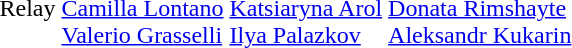<table>
<tr>
<td>Relay</td>
<td><br><a href='#'>Camilla Lontano</a><br><a href='#'>Valerio Grasselli</a></td>
<td><br><a href='#'>Katsiaryna Arol</a><br><a href='#'>Ilya Palazkov</a></td>
<td><br><a href='#'>Donata Rimshayte</a><br><a href='#'>Aleksandr Kukarin</a></td>
</tr>
</table>
